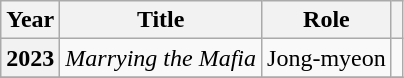<table class="wikitable sortable plainrowheaders">
<tr>
<th scope="col">Year</th>
<th scope="col">Title</th>
<th scope="col">Role</th>
<th scope="col" class="unsortable"></th>
</tr>
<tr>
<th scope="row">2023</th>
<td><em>Marrying the Mafia</em></td>
<td>Jong-myeon</td>
<td style="text-align:center"></td>
</tr>
<tr>
</tr>
</table>
